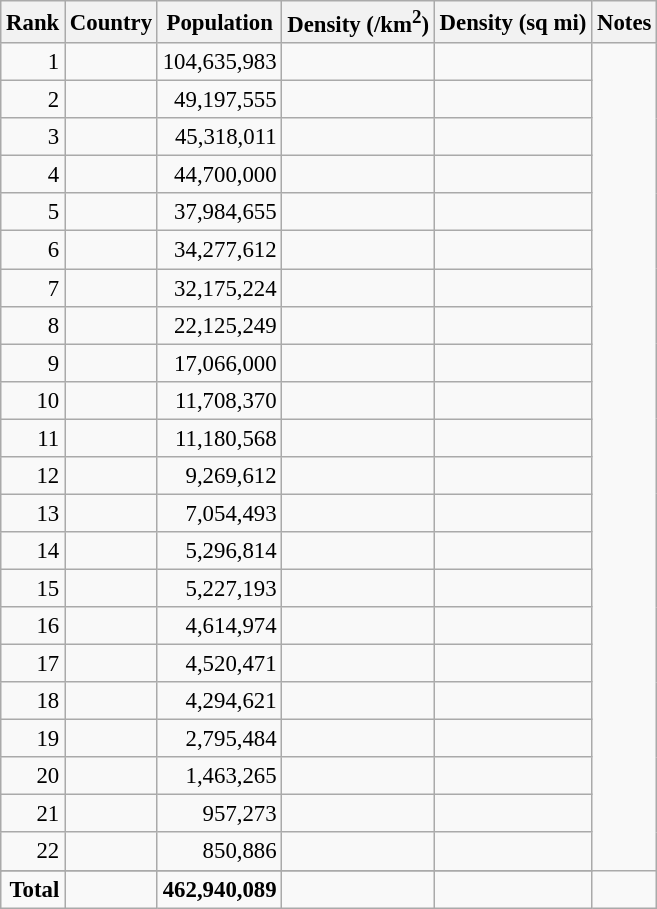<table style="font-size:95%; text-align:right;" class="wikitable sortable">
<tr>
<th>Rank</th>
<th>Country</th>
<th>Population</th>
<th>Density (/km<sup>2</sup>)</th>
<th>Density (sq mi)</th>
<th>Notes</th>
</tr>
<tr>
<td>1</td>
<td align=left></td>
<td>104,635,983</td>
<td></td>
<td align=left></td>
</tr>
<tr>
<td>2</td>
<td align=left></td>
<td>49,197,555</td>
<td></td>
<td align=left></td>
</tr>
<tr>
<td>3</td>
<td align=left></td>
<td>45,318,011</td>
<td></td>
<td align=left></td>
</tr>
<tr>
<td>4</td>
<td align=left></td>
<td>44,700,000</td>
<td></td>
<td align=left></td>
</tr>
<tr>
<td>5</td>
<td align=left></td>
<td>37,984,655</td>
<td></td>
<td align=left></td>
</tr>
<tr>
<td>6</td>
<td align=left></td>
<td>34,277,612</td>
<td></td>
<td align=left></td>
</tr>
<tr>
<td>7</td>
<td align=left></td>
<td>32,175,224</td>
<td></td>
<td align=left></td>
</tr>
<tr>
<td>8</td>
<td align=left></td>
<td>22,125,249</td>
<td></td>
<td align=left></td>
</tr>
<tr>
<td>9</td>
<td align=left></td>
<td>17,066,000</td>
<td></td>
<td align=left></td>
</tr>
<tr>
<td>10</td>
<td align=left></td>
<td>11,708,370</td>
<td></td>
<td align=left></td>
</tr>
<tr>
<td>11</td>
<td align=left></td>
<td>11,180,568</td>
<td></td>
<td align=left></td>
</tr>
<tr>
<td>12</td>
<td align=left></td>
<td>9,269,612</td>
<td></td>
<td align=left></td>
</tr>
<tr>
<td>13</td>
<td align=left></td>
<td>7,054,493</td>
<td></td>
<td align=left></td>
</tr>
<tr>
<td>14</td>
<td align=left></td>
<td>5,296,814</td>
<td></td>
<td align=left></td>
</tr>
<tr>
<td>15</td>
<td align=left></td>
<td>5,227,193</td>
<td></td>
<td align=left></td>
</tr>
<tr>
<td>16</td>
<td align=left></td>
<td>4,614,974</td>
<td></td>
<td align=left></td>
</tr>
<tr>
<td>17</td>
<td align=left></td>
<td>4,520,471</td>
<td></td>
<td align=left></td>
</tr>
<tr>
<td>18</td>
<td align=left></td>
<td>4,294,621</td>
<td></td>
<td align=left></td>
</tr>
<tr>
<td>19</td>
<td align=left></td>
<td>2,795,484</td>
<td></td>
<td align=left></td>
</tr>
<tr>
<td>20</td>
<td align=left></td>
<td>1,463,265</td>
<td></td>
<td align=left></td>
</tr>
<tr>
<td>21</td>
<td align=left></td>
<td>957,273</td>
<td></td>
<td align=left></td>
</tr>
<tr>
<td>22</td>
<td align=left></td>
<td>850,886</td>
<td></td>
<td align=left></td>
</tr>
<tr>
</tr>
<tr class="sortbottom">
<td><strong>Total</strong></td>
<td align=left></td>
<td><strong> 462,940,089 </strong></td>
<td><strong></strong></td>
<td><strong></strong></td>
<td></td>
</tr>
</table>
